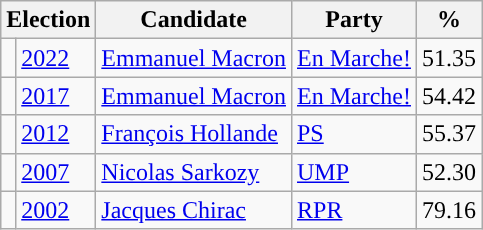<table class="wikitable">
<tr>
<th colspan="2">Election</th>
<th>Candidate</th>
<th>Party</th>
<th>%</th>
</tr>
<tr>
<td style="background-color: "></td>
<td><a href='#'>2022</a></td>
<td><a href='#'>Emmanuel Macron</a></td>
<td><a href='#'>En Marche!</a></td>
<td>51.35</td>
</tr>
<tr>
<td style="background-color: "></td>
<td><a href='#'>2017</a></td>
<td><a href='#'>Emmanuel Macron</a></td>
<td><a href='#'>En Marche!</a></td>
<td>54.42</td>
</tr>
<tr>
<td style="background-color: "></td>
<td><a href='#'>2012</a></td>
<td><a href='#'>François Hollande</a></td>
<td><a href='#'>PS</a></td>
<td>55.37</td>
</tr>
<tr>
<td style="background-color: "></td>
<td><a href='#'>2007</a></td>
<td><a href='#'>Nicolas Sarkozy</a></td>
<td><a href='#'>UMP</a></td>
<td>52.30</td>
</tr>
<tr>
<td style="background-color: "></td>
<td><a href='#'>2002</a></td>
<td><a href='#'>Jacques Chirac</a></td>
<td><a href='#'>RPR</a></td>
<td>79.16</td>
</tr>
</table>
